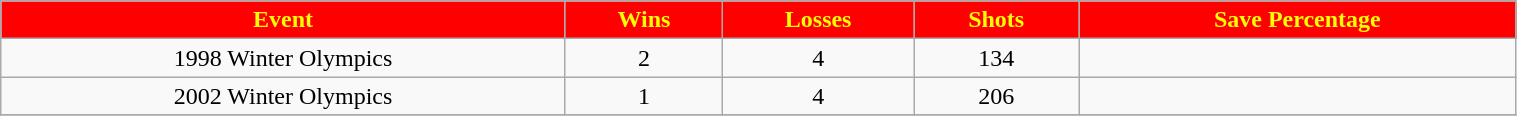<table class="wikitable" width="80%">
<tr align="center"  style="background:red;color:yellow;">
<td><strong>Event</strong></td>
<td><strong>Wins</strong></td>
<td><strong>Losses</strong></td>
<td><strong>Shots</strong></td>
<td><strong>Save Percentage</strong></td>
</tr>
<tr align="center" bgcolor="">
<td>1998 Winter Olympics</td>
<td>2</td>
<td>4</td>
<td>134</td>
<td></td>
</tr>
<tr align="center" bgcolor="">
<td>2002 Winter Olympics</td>
<td>1</td>
<td>4</td>
<td>206</td>
<td></td>
</tr>
<tr align="center" bgcolor="">
</tr>
</table>
